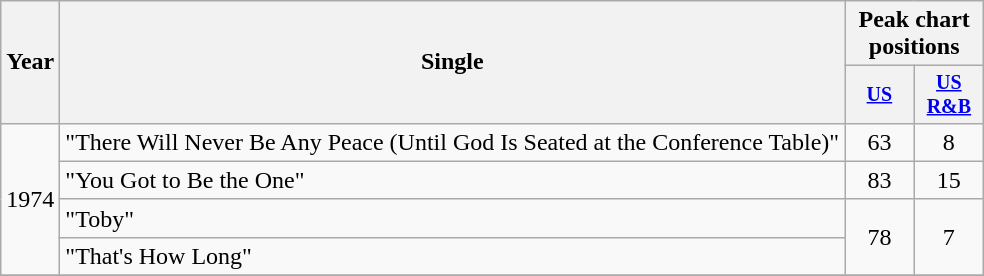<table class="wikitable" style="text-align:center;">
<tr>
<th rowspan="2">Year</th>
<th rowspan="2">Single</th>
<th colspan="2">Peak chart positions</th>
</tr>
<tr style="font-size:smaller;">
<th width="40"><a href='#'>US</a><br></th>
<th width="40"><a href='#'>US<br>R&B</a><br></th>
</tr>
<tr>
<td rowspan="4">1974</td>
<td align="left">"There Will Never Be Any Peace (Until God Is Seated at the Conference Table)"</td>
<td>63</td>
<td>8</td>
</tr>
<tr>
<td align="left">"You Got to Be the One"</td>
<td>83</td>
<td>15</td>
</tr>
<tr>
<td align="left">"Toby"</td>
<td rowspan="2">78</td>
<td rowspan="2">7</td>
</tr>
<tr>
<td align="left">"That's How Long"</td>
</tr>
<tr>
</tr>
</table>
